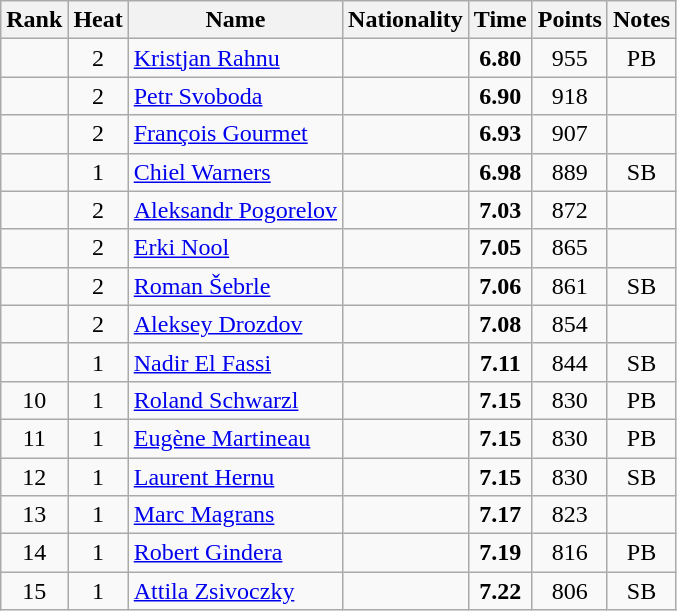<table class="wikitable sortable" style="text-align:center">
<tr>
<th>Rank</th>
<th>Heat</th>
<th>Name</th>
<th>Nationality</th>
<th>Time</th>
<th>Points</th>
<th>Notes</th>
</tr>
<tr>
<td></td>
<td>2</td>
<td align="left"><a href='#'>Kristjan Rahnu</a></td>
<td align=left></td>
<td><strong>6.80</strong></td>
<td>955</td>
<td>PB</td>
</tr>
<tr>
<td></td>
<td>2</td>
<td align="left"><a href='#'>Petr Svoboda</a></td>
<td align=left></td>
<td><strong>6.90</strong></td>
<td>918</td>
<td></td>
</tr>
<tr>
<td></td>
<td>2</td>
<td align="left"><a href='#'>François Gourmet</a></td>
<td align=left></td>
<td><strong>6.93</strong></td>
<td>907</td>
<td></td>
</tr>
<tr>
<td></td>
<td>1</td>
<td align="left"><a href='#'>Chiel Warners</a></td>
<td align=left></td>
<td><strong>6.98</strong></td>
<td>889</td>
<td>SB</td>
</tr>
<tr>
<td></td>
<td>2</td>
<td align="left"><a href='#'>Aleksandr Pogorelov</a></td>
<td align=left></td>
<td><strong>7.03</strong></td>
<td>872</td>
<td></td>
</tr>
<tr>
<td></td>
<td>2</td>
<td align="left"><a href='#'>Erki Nool</a></td>
<td align=left></td>
<td><strong>7.05</strong></td>
<td>865</td>
<td></td>
</tr>
<tr>
<td></td>
<td>2</td>
<td align="left"><a href='#'>Roman Šebrle</a></td>
<td align=left></td>
<td><strong>7.06</strong></td>
<td>861</td>
<td>SB</td>
</tr>
<tr>
<td></td>
<td>2</td>
<td align="left"><a href='#'>Aleksey Drozdov</a></td>
<td align=left></td>
<td><strong>7.08</strong></td>
<td>854</td>
<td></td>
</tr>
<tr>
<td></td>
<td>1</td>
<td align="left"><a href='#'>Nadir El Fassi</a></td>
<td align=left></td>
<td><strong>7.11</strong></td>
<td>844</td>
<td>SB</td>
</tr>
<tr>
<td>10</td>
<td>1</td>
<td align="left"><a href='#'>Roland Schwarzl</a></td>
<td align=left></td>
<td><strong>7.15</strong></td>
<td>830</td>
<td>PB</td>
</tr>
<tr>
<td>11</td>
<td>1</td>
<td align="left"><a href='#'>Eugène Martineau</a></td>
<td align=left></td>
<td><strong>7.15</strong></td>
<td>830</td>
<td>PB</td>
</tr>
<tr>
<td>12</td>
<td>1</td>
<td align="left"><a href='#'>Laurent Hernu</a></td>
<td align=left></td>
<td><strong>7.15</strong></td>
<td>830</td>
<td>SB</td>
</tr>
<tr>
<td>13</td>
<td>1</td>
<td align="left"><a href='#'>Marc Magrans</a></td>
<td align=left></td>
<td><strong>7.17</strong></td>
<td>823</td>
<td></td>
</tr>
<tr>
<td>14</td>
<td>1</td>
<td align="left"><a href='#'>Robert Gindera</a></td>
<td align=left></td>
<td><strong>7.19</strong></td>
<td>816</td>
<td>PB</td>
</tr>
<tr>
<td>15</td>
<td>1</td>
<td align="left"><a href='#'>Attila Zsivoczky</a></td>
<td align=left></td>
<td><strong>7.22</strong></td>
<td>806</td>
<td>SB</td>
</tr>
</table>
